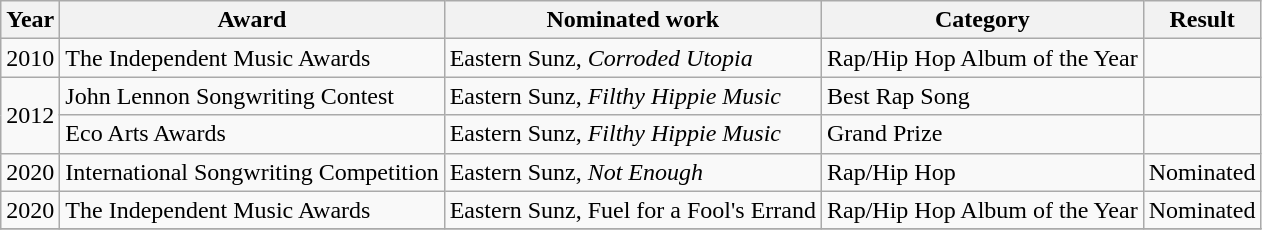<table class="wikitable">
<tr>
<th>Year</th>
<th>Award</th>
<th>Nominated work</th>
<th>Category</th>
<th>Result</th>
</tr>
<tr>
<td rowspan="1">2010</td>
<td rowspan="1">The Independent Music Awards</td>
<td>Eastern Sunz, <em>Corroded Utopia</em></td>
<td>Rap/Hip Hop Album of the Year</td>
<td></td>
</tr>
<tr>
<td rowspan="2">2012</td>
<td rowspan="1">John Lennon Songwriting Contest</td>
<td>Eastern Sunz, <em>Filthy Hippie Music</em></td>
<td>Best Rap Song</td>
<td></td>
</tr>
<tr>
<td rowspan="1">Eco Arts Awards</td>
<td>Eastern Sunz, <em>Filthy Hippie Music</em></td>
<td>Grand Prize</td>
<td></td>
</tr>
<tr>
<td>2020</td>
<td>International Songwriting Competition</td>
<td>Eastern Sunz, <em>Not Enough</em></td>
<td>Rap/Hip Hop</td>
<td>Nominated</td>
</tr>
<tr>
<td>2020</td>
<td>The Independent Music Awards</td>
<td>Eastern Sunz, Fuel for a Fool's Errand</td>
<td>Rap/Hip Hop Album of the Year</td>
<td>Nominated</td>
</tr>
<tr>
</tr>
</table>
